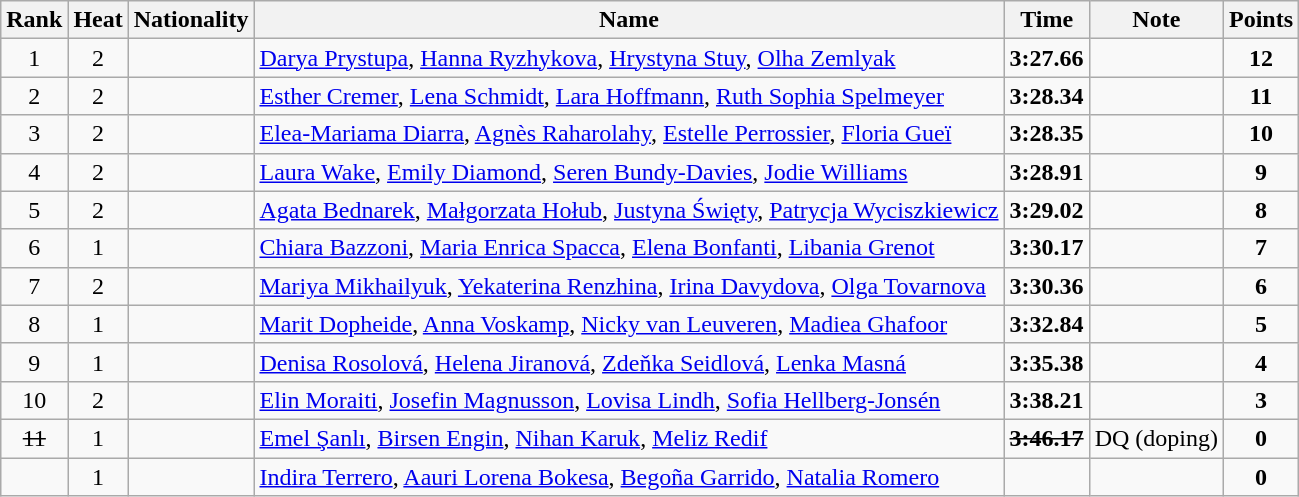<table class="wikitable sortable" style="text-align:center">
<tr>
<th>Rank</th>
<th>Heat</th>
<th>Nationality</th>
<th>Name</th>
<th>Time</th>
<th>Note</th>
<th>Points</th>
</tr>
<tr>
<td>1</td>
<td>2</td>
<td align=left></td>
<td align=left><a href='#'>Darya Prystupa</a>, <a href='#'>Hanna Ryzhykova</a>, <a href='#'>Hrystyna Stuy</a>, <a href='#'>Olha Zemlyak</a></td>
<td><strong>3:27.66</strong></td>
<td></td>
<td><strong>12</strong></td>
</tr>
<tr>
<td>2</td>
<td>2</td>
<td align=left></td>
<td align=left><a href='#'>Esther Cremer</a>, <a href='#'>Lena Schmidt</a>, <a href='#'>Lara Hoffmann</a>, <a href='#'>Ruth Sophia Spelmeyer</a></td>
<td><strong>3:28.34</strong></td>
<td></td>
<td><strong>11</strong></td>
</tr>
<tr>
<td>3</td>
<td>2</td>
<td align=left></td>
<td align=left><a href='#'>Elea-Mariama Diarra</a>, <a href='#'>Agnès Raharolahy</a>, <a href='#'>Estelle Perrossier</a>, <a href='#'>Floria Gueï</a></td>
<td><strong>3:28.35</strong></td>
<td></td>
<td><strong>10</strong></td>
</tr>
<tr>
<td>4</td>
<td>2</td>
<td align=left></td>
<td align=left><a href='#'>Laura Wake</a>, <a href='#'>Emily Diamond</a>, <a href='#'>Seren Bundy-Davies</a>, <a href='#'>Jodie Williams</a></td>
<td><strong>3:28.91</strong></td>
<td></td>
<td><strong>9</strong></td>
</tr>
<tr>
<td>5</td>
<td>2</td>
<td align=left></td>
<td align=left><a href='#'>Agata Bednarek</a>, <a href='#'>Małgorzata Hołub</a>, <a href='#'>Justyna Święty</a>, <a href='#'>Patrycja Wyciszkiewicz</a></td>
<td><strong>3:29.02</strong></td>
<td></td>
<td><strong>8</strong></td>
</tr>
<tr>
<td>6</td>
<td>1</td>
<td align=left></td>
<td align=left><a href='#'>Chiara Bazzoni</a>, <a href='#'>Maria Enrica Spacca</a>, <a href='#'>Elena Bonfanti</a>, <a href='#'>Libania Grenot</a></td>
<td><strong>3:30.17</strong></td>
<td></td>
<td><strong>7</strong></td>
</tr>
<tr>
<td>7</td>
<td>2</td>
<td align=left></td>
<td align=left><a href='#'>Mariya Mikhailyuk</a>, <a href='#'>Yekaterina Renzhina</a>, <a href='#'>Irina Davydova</a>, <a href='#'>Olga Tovarnova</a></td>
<td><strong>3:30.36</strong></td>
<td></td>
<td><strong>6</strong></td>
</tr>
<tr>
<td>8</td>
<td>1</td>
<td align=left></td>
<td align=left><a href='#'>Marit Dopheide</a>, <a href='#'>Anna Voskamp</a>, <a href='#'>Nicky van Leuveren</a>, <a href='#'>Madiea Ghafoor</a></td>
<td><strong>3:32.84</strong></td>
<td></td>
<td><strong>5</strong></td>
</tr>
<tr>
<td>9</td>
<td>1</td>
<td align=left></td>
<td align=left><a href='#'>Denisa Rosolová</a>, <a href='#'>Helena Jiranová</a>, <a href='#'>Zdeňka Seidlová</a>, <a href='#'>Lenka Masná</a></td>
<td><strong>3:35.38</strong></td>
<td></td>
<td><strong>4</strong></td>
</tr>
<tr>
<td>10</td>
<td>2</td>
<td align=left></td>
<td align=left><a href='#'>Elin Moraiti</a>, <a href='#'>Josefin Magnusson</a>, <a href='#'>Lovisa Lindh</a>, <a href='#'>Sofia Hellberg-Jonsén</a></td>
<td><strong>3:38.21</strong></td>
<td></td>
<td><strong>3</strong></td>
</tr>
<tr>
<td><s>11 </s></td>
<td>1</td>
<td align=left></td>
<td align=left><a href='#'>Emel Şanlı</a>, <a href='#'>Birsen Engin</a>, <a href='#'>Nihan Karuk</a>, <a href='#'>Meliz Redif</a></td>
<td><s><strong>3:46.17</strong> </s></td>
<td>DQ (doping)</td>
<td><strong>0</strong></td>
</tr>
<tr>
<td></td>
<td>1</td>
<td align=left></td>
<td align=left><a href='#'>Indira Terrero</a>, <a href='#'>Aauri Lorena Bokesa</a>, <a href='#'>Begoña Garrido</a>, <a href='#'>Natalia Romero</a></td>
<td><strong></strong></td>
<td></td>
<td><strong>0</strong></td>
</tr>
</table>
